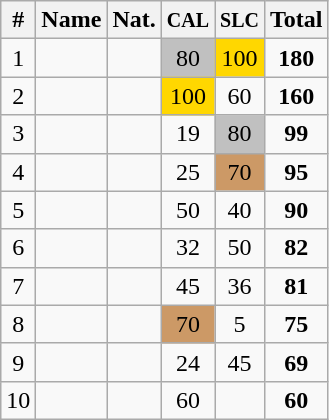<table class="wikitable sortable" style="text-align:center;">
<tr>
<th>#</th>
<th>Name</th>
<th>Nat.</th>
<th><small>CAL</small></th>
<th><small>SLC</small></th>
<th>Total</th>
</tr>
<tr>
<td>1</td>
<td align=left></td>
<td></td>
<td bgcolor=silver>80</td>
<td bgcolor=gold>100</td>
<td><strong>180</strong></td>
</tr>
<tr>
<td>2</td>
<td align=left></td>
<td></td>
<td bgcolor=gold>100</td>
<td>60</td>
<td><strong>160</strong></td>
</tr>
<tr>
<td>3</td>
<td align=left></td>
<td></td>
<td>19</td>
<td bgcolor=silver>80</td>
<td><strong>99</strong></td>
</tr>
<tr>
<td>4</td>
<td align=left></td>
<td></td>
<td>25</td>
<td bgcolor=cc9966>70</td>
<td><strong>95</strong></td>
</tr>
<tr>
<td>5</td>
<td align=left></td>
<td></td>
<td>50</td>
<td>40</td>
<td><strong>90</strong></td>
</tr>
<tr>
<td>6</td>
<td align=left></td>
<td></td>
<td>32</td>
<td>50</td>
<td><strong>82</strong></td>
</tr>
<tr>
<td>7</td>
<td align=left></td>
<td></td>
<td>45</td>
<td>36</td>
<td><strong>81</strong></td>
</tr>
<tr>
<td>8</td>
<td align=left></td>
<td></td>
<td bgcolor=cc9966>70</td>
<td>5</td>
<td><strong>75</strong></td>
</tr>
<tr>
<td>9</td>
<td align=left></td>
<td></td>
<td>24</td>
<td>45</td>
<td><strong>69</strong></td>
</tr>
<tr>
<td>10</td>
<td align=left></td>
<td></td>
<td>60</td>
<td></td>
<td><strong>60</strong></td>
</tr>
</table>
